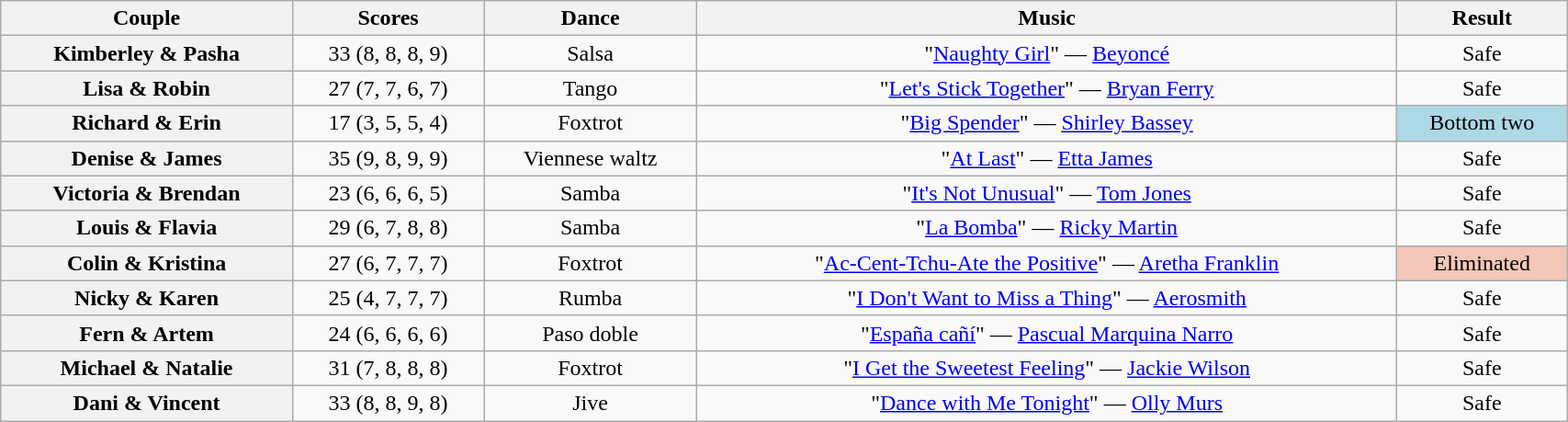<table class="wikitable sortable" style="text-align:center; width:90%">
<tr>
<th scope="col">Couple</th>
<th scope="col">Scores</th>
<th scope="col" class="unsortable">Dance</th>
<th scope="col" class="unsortable">Music</th>
<th scope="col" class="unsortable">Result</th>
</tr>
<tr>
<th scope="row">Kimberley & Pasha</th>
<td>33 (8, 8, 8, 9)</td>
<td>Salsa</td>
<td>"<a href='#'>Naughty Girl</a>" — <a href='#'>Beyoncé</a></td>
<td>Safe</td>
</tr>
<tr>
<th scope="row">Lisa & Robin</th>
<td>27 (7, 7, 6, 7)</td>
<td>Tango</td>
<td>"<a href='#'>Let's Stick Together</a>" — <a href='#'>Bryan Ferry</a></td>
<td>Safe</td>
</tr>
<tr>
<th scope="row">Richard & Erin</th>
<td>17 (3, 5, 5, 4)</td>
<td>Foxtrot</td>
<td>"<a href='#'>Big Spender</a>" — <a href='#'>Shirley Bassey</a></td>
<td bgcolor="lightblue">Bottom two</td>
</tr>
<tr>
<th scope="row">Denise & James</th>
<td>35 (9, 8, 9, 9)</td>
<td>Viennese waltz</td>
<td>"<a href='#'>At Last</a>" — <a href='#'>Etta James</a></td>
<td>Safe</td>
</tr>
<tr>
<th scope="row">Victoria & Brendan</th>
<td>23 (6, 6, 6, 5)</td>
<td>Samba</td>
<td>"<a href='#'>It's Not Unusual</a>" — <a href='#'>Tom Jones</a></td>
<td>Safe</td>
</tr>
<tr>
<th scope="row">Louis & Flavia</th>
<td>29 (6, 7, 8, 8)</td>
<td>Samba</td>
<td>"<a href='#'>La Bomba</a>" — <a href='#'>Ricky Martin</a></td>
<td>Safe</td>
</tr>
<tr>
<th scope="row">Colin & Kristina</th>
<td>27 (6, 7, 7, 7)</td>
<td>Foxtrot</td>
<td>"<a href='#'>Ac-Cent-Tchu-Ate the Positive</a>" — <a href='#'>Aretha Franklin</a></td>
<td bgcolor="f4c7b8">Eliminated</td>
</tr>
<tr>
<th scope="row">Nicky & Karen</th>
<td>25 (4, 7, 7, 7)</td>
<td>Rumba</td>
<td>"<a href='#'>I Don't Want to Miss a Thing</a>" — <a href='#'>Aerosmith</a></td>
<td>Safe</td>
</tr>
<tr>
<th scope="row">Fern & Artem</th>
<td>24 (6, 6, 6, 6)</td>
<td>Paso doble</td>
<td>"<a href='#'>España cañí</a>" — <a href='#'>Pascual Marquina Narro</a></td>
<td>Safe</td>
</tr>
<tr>
<th scope="row">Michael & Natalie</th>
<td>31 (7, 8, 8, 8)</td>
<td>Foxtrot</td>
<td>"<a href='#'>I Get the Sweetest Feeling</a>" — <a href='#'>Jackie Wilson</a></td>
<td>Safe</td>
</tr>
<tr>
<th scope="row">Dani & Vincent</th>
<td>33 (8, 8, 9, 8)</td>
<td>Jive</td>
<td>"<a href='#'>Dance with Me Tonight</a>" — <a href='#'>Olly Murs</a></td>
<td>Safe</td>
</tr>
</table>
